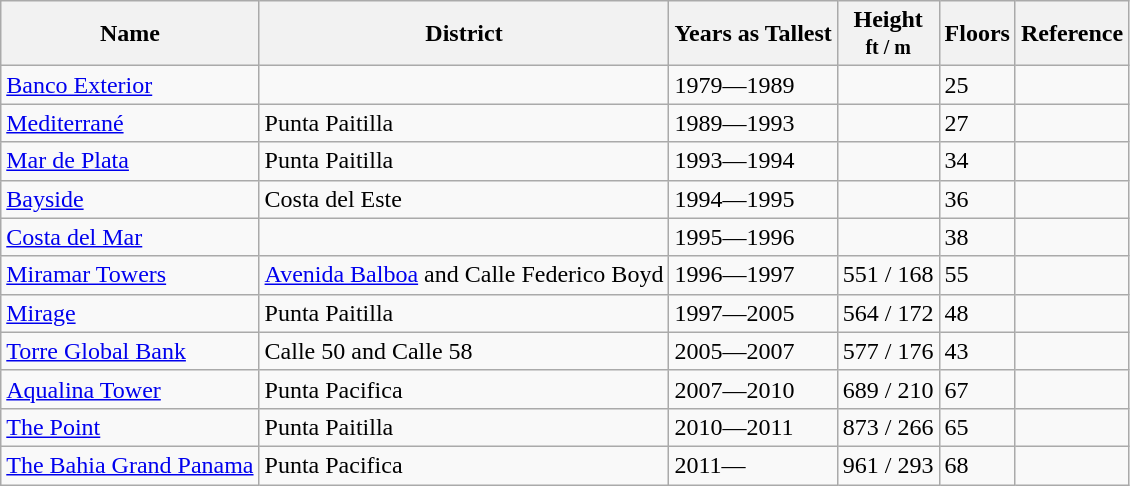<table class="wikitable sortable">
<tr>
<th>Name</th>
<th>District</th>
<th>Years as Tallest</th>
<th>Height<br><small>ft / m</small></th>
<th>Floors</th>
<th class="unsortable">Reference</th>
</tr>
<tr>
<td><a href='#'>Banco Exterior</a></td>
<td></td>
<td>1979—1989</td>
<td></td>
<td>25</td>
<td></td>
</tr>
<tr>
<td><a href='#'>Mediterrané</a></td>
<td>Punta Paitilla</td>
<td>1989—1993</td>
<td></td>
<td>27</td>
<td></td>
</tr>
<tr>
<td><a href='#'>Mar de Plata</a></td>
<td>Punta Paitilla</td>
<td>1993—1994</td>
<td></td>
<td>34</td>
<td></td>
</tr>
<tr>
<td><a href='#'>Bayside</a></td>
<td>Costa del Este</td>
<td>1994—1995</td>
<td></td>
<td>36</td>
<td></td>
</tr>
<tr>
<td><a href='#'>Costa del Mar</a></td>
<td></td>
<td>1995—1996</td>
<td></td>
<td>38</td>
<td></td>
</tr>
<tr>
<td><a href='#'>Miramar Towers</a></td>
<td><a href='#'>Avenida Balboa</a> and Calle Federico Boyd</td>
<td>1996—1997</td>
<td>551 / 168</td>
<td>55</td>
<td></td>
</tr>
<tr>
<td><a href='#'>Mirage</a></td>
<td>Punta Paitilla</td>
<td>1997—2005</td>
<td>564 / 172</td>
<td>48</td>
<td></td>
</tr>
<tr>
<td><a href='#'>Torre Global Bank</a></td>
<td>Calle 50 and Calle 58</td>
<td>2005—2007</td>
<td>577 / 176</td>
<td>43</td>
<td></td>
</tr>
<tr>
<td><a href='#'>Aqualina Tower</a></td>
<td>Punta Pacifica</td>
<td>2007—2010</td>
<td>689 / 210</td>
<td>67</td>
<td></td>
</tr>
<tr>
<td><a href='#'>The Point</a></td>
<td>Punta Paitilla</td>
<td>2010—2011</td>
<td>873 / 266</td>
<td>65</td>
<td></td>
</tr>
<tr>
<td><a href='#'>The Bahia Grand Panama</a></td>
<td>Punta Pacifica</td>
<td>2011—</td>
<td>961 / 293</td>
<td>68</td>
<td></td>
</tr>
</table>
